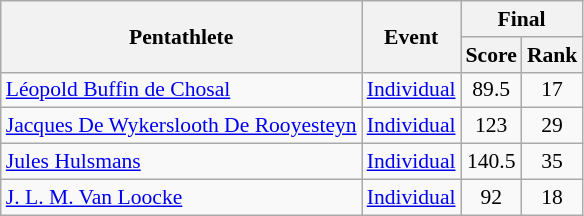<table class=wikitable style="font-size:90%">
<tr>
<th rowspan=2>Pentathlete</th>
<th rowspan=2>Event</th>
<th colspan=2>Final</th>
</tr>
<tr>
<th>Score</th>
<th>Rank</th>
</tr>
<tr>
<td><a href='#'>Léopold Buffin de Chosal</a></td>
<td><a href='#'>Individual</a></td>
<td align=center>89.5</td>
<td align=center>17</td>
</tr>
<tr>
<td><a href='#'>Jacques De Wykerslooth De Rooyesteyn</a></td>
<td><a href='#'>Individual</a></td>
<td align=center>123</td>
<td align=center>29</td>
</tr>
<tr>
<td><a href='#'>Jules Hulsmans</a></td>
<td><a href='#'>Individual</a></td>
<td align=center>140.5</td>
<td align=center>35</td>
</tr>
<tr>
<td><a href='#'>J. L. M. Van Loocke</a></td>
<td><a href='#'>Individual</a></td>
<td align=center>92</td>
<td align=center>18</td>
</tr>
</table>
